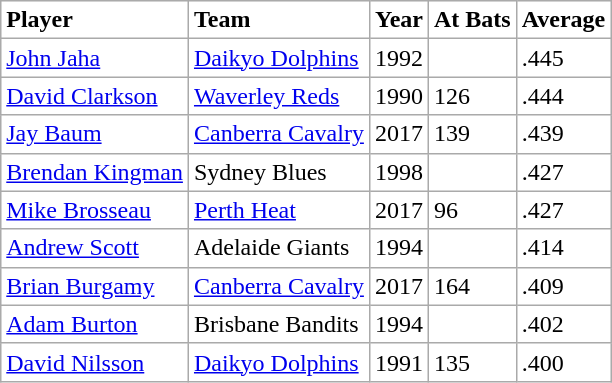<table class="wikitable">
<tr bgcolor="#FFFFFF">
<td><strong>Player</strong></td>
<td><strong>Team</strong></td>
<td><strong>Year</strong></td>
<td><strong>At Bats</strong></td>
<td><strong>Average</strong></td>
</tr>
<tr bgcolor="#FFFFFF">
<td><a href='#'>John Jaha</a></td>
<td><a href='#'>Daikyo Dolphins</a></td>
<td>1992</td>
<td></td>
<td>.445</td>
</tr>
<tr bgcolor="#FFFFFF">
<td><a href='#'>David Clarkson</a></td>
<td><a href='#'>Waverley Reds</a></td>
<td>1990</td>
<td>126</td>
<td>.444</td>
</tr>
<tr bgcolor="#FFFFFF">
<td><a href='#'>Jay Baum</a></td>
<td><a href='#'>Canberra Cavalry</a></td>
<td>2017</td>
<td>139</td>
<td>.439</td>
</tr>
<tr bgcolor="#FFFFFF">
<td><a href='#'>Brendan Kingman</a></td>
<td>Sydney Blues</td>
<td>1998</td>
<td></td>
<td>.427</td>
</tr>
<tr bgcolor="#FFFFFF">
<td><a href='#'>Mike Brosseau</a></td>
<td><a href='#'>Perth Heat</a></td>
<td>2017</td>
<td>96</td>
<td>.427</td>
</tr>
<tr bgcolor="#FFFFFF">
<td><a href='#'>Andrew Scott</a></td>
<td>Adelaide Giants</td>
<td>1994</td>
<td></td>
<td>.414</td>
</tr>
<tr bgcolor="#FFFFFF">
<td><a href='#'>Brian Burgamy</a></td>
<td><a href='#'>Canberra Cavalry</a></td>
<td>2017</td>
<td>164</td>
<td>.409</td>
</tr>
<tr bgcolor="#FFFFFF">
<td><a href='#'>Adam Burton</a></td>
<td>Brisbane Bandits</td>
<td>1994</td>
<td></td>
<td>.402</td>
</tr>
<tr bgcolor="#FFFFFF">
<td><a href='#'>David Nilsson</a></td>
<td><a href='#'>Daikyo Dolphins</a></td>
<td>1991</td>
<td>135</td>
<td>.400</td>
</tr>
</table>
